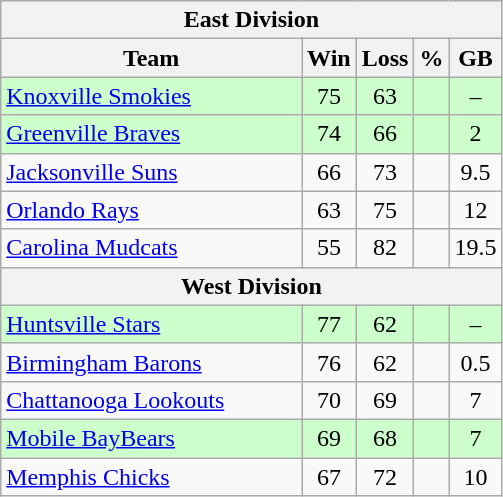<table class="wikitable">
<tr>
<th colspan="5">East Division</th>
</tr>
<tr>
<th width="60%">Team</th>
<th>Win</th>
<th>Loss</th>
<th>%</th>
<th>GB</th>
</tr>
<tr align=center bgcolor=ccffcc>
<td align=left><a href='#'>Knoxville Smokies</a></td>
<td>75</td>
<td>63</td>
<td></td>
<td>–</td>
</tr>
<tr align=center bgcolor=ccffcc>
<td align=left><a href='#'>Greenville Braves</a></td>
<td>74</td>
<td>66</td>
<td></td>
<td>2</td>
</tr>
<tr align=center>
<td align=left><a href='#'>Jacksonville Suns</a></td>
<td>66</td>
<td>73</td>
<td></td>
<td>9.5</td>
</tr>
<tr align=center>
<td align=left><a href='#'>Orlando Rays</a></td>
<td>63</td>
<td>75</td>
<td></td>
<td>12</td>
</tr>
<tr align=center>
<td align=left><a href='#'>Carolina Mudcats</a></td>
<td>55</td>
<td>82</td>
<td></td>
<td>19.5</td>
</tr>
<tr>
<th colspan="5">West Division</th>
</tr>
<tr align=center bgcolor=ccffcc>
<td align=left><a href='#'>Huntsville Stars</a></td>
<td>77</td>
<td>62</td>
<td></td>
<td>–</td>
</tr>
<tr align=center>
<td align=left><a href='#'>Birmingham Barons</a></td>
<td>76</td>
<td>62</td>
<td></td>
<td>0.5</td>
</tr>
<tr align=center>
<td align=left><a href='#'>Chattanooga Lookouts</a></td>
<td>70</td>
<td>69</td>
<td></td>
<td>7</td>
</tr>
<tr align=center bgcolor=ccffcc>
<td align=left><a href='#'>Mobile BayBears</a></td>
<td>69</td>
<td>68</td>
<td></td>
<td>7</td>
</tr>
<tr align=center>
<td align=left><a href='#'>Memphis Chicks</a></td>
<td>67</td>
<td>72</td>
<td></td>
<td>10</td>
</tr>
</table>
